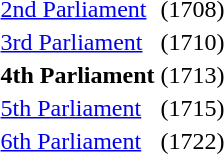<table id=toc style="float:right">
<tr>
<td><a href='#'>2nd Parliament</a></td>
<td>(1708)</td>
</tr>
<tr>
<td><a href='#'>3rd Parliament</a></td>
<td>(1710)</td>
</tr>
<tr>
<td><strong>4th Parliament</strong></td>
<td>(1713)</td>
</tr>
<tr>
<td><a href='#'>5th Parliament</a></td>
<td>(1715)</td>
</tr>
<tr>
<td><a href='#'>6th Parliament</a></td>
<td>(1722)</td>
</tr>
</table>
